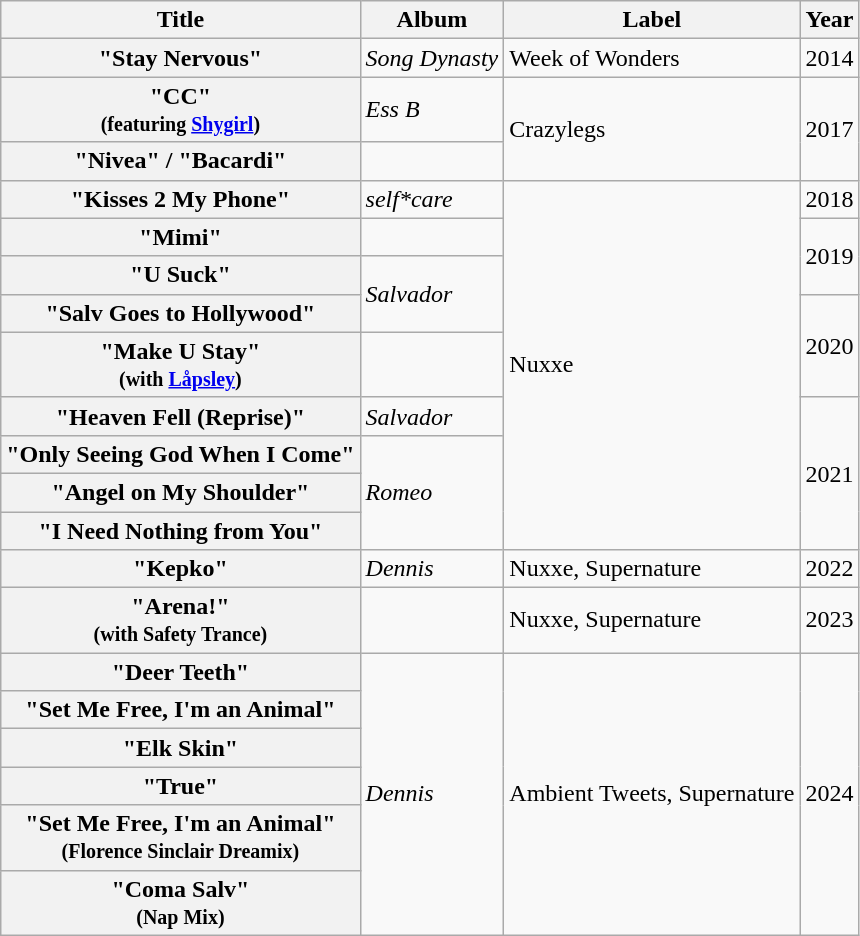<table class="wikitable plainrowheaders">
<tr>
<th>Title</th>
<th>Album</th>
<th>Label</th>
<th>Year</th>
</tr>
<tr>
<th scope="row">"Stay Nervous"</th>
<td><em>Song Dynasty</em></td>
<td>Week of Wonders</td>
<td>2014</td>
</tr>
<tr>
<th scope="row">"CC"<br><small>(featuring <a href='#'>Shygirl</a>)</small></th>
<td><em>Ess B</em></td>
<td rowspan="2">Crazylegs</td>
<td rowspan="2">2017</td>
</tr>
<tr>
<th scope="row">"Nivea" / "Bacardi"</th>
<td></td>
</tr>
<tr>
<th scope="row">"Kisses 2 My Phone"</th>
<td><em>self*care</em></td>
<td rowspan="9">Nuxxe</td>
<td>2018</td>
</tr>
<tr>
<th scope="row">"Mimi"</th>
<td></td>
<td rowspan="2">2019</td>
</tr>
<tr>
<th scope="row">"U Suck"</th>
<td rowspan="2"><em>Salvador</em></td>
</tr>
<tr>
<th scope="row">"Salv Goes to Hollywood"</th>
<td rowspan="2">2020</td>
</tr>
<tr>
<th scope="row">"Make U Stay"<br><small>(with <a href='#'>Låpsley</a>)</small></th>
<td></td>
</tr>
<tr>
<th scope="row">"Heaven Fell (Reprise)"</th>
<td><em>Salvador</em></td>
<td rowspan="4">2021</td>
</tr>
<tr>
<th scope="row">"Only Seeing God When I Come"</th>
<td rowspan="3"><em>Romeo</em></td>
</tr>
<tr>
<th scope="row">"Angel on My Shoulder"</th>
</tr>
<tr>
<th scope="row">"I Need Nothing from You"</th>
</tr>
<tr>
<th scope="row">"Kepko"</th>
<td><em>Dennis</em></td>
<td>Nuxxe, Supernature</td>
<td>2022</td>
</tr>
<tr>
<th scope="row">"Arena!"<br><small>(with Safety Trance)</small></th>
<td></td>
<td>Nuxxe, Supernature</td>
<td>2023</td>
</tr>
<tr>
<th scope="row">"Deer Teeth"</th>
<td rowspan="6"><em>Dennis</em></td>
<td rowspan="6">Ambient Tweets, Supernature</td>
<td rowspan="6">2024</td>
</tr>
<tr>
<th scope="row">"Set Me Free, I'm an Animal"</th>
</tr>
<tr>
<th scope="row">"Elk Skin"</th>
</tr>
<tr>
<th scope="row">"True"</th>
</tr>
<tr>
<th scope="row">"Set Me Free, I'm an Animal"<br><small>(Florence Sinclair Dreamix)</small></th>
</tr>
<tr>
<th scope="row">"Coma Salv"<br><small>(Nap Mix)</small></th>
</tr>
</table>
